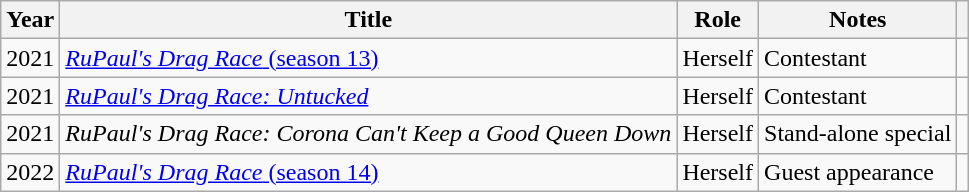<table class="wikitable">
<tr>
<th>Year</th>
<th>Title</th>
<th>Role</th>
<th>Notes</th>
<th style="text-align: center;" class="unsortable"></th>
</tr>
<tr>
<td>2021</td>
<td><a href='#'><em>RuPaul's Drag Race</em> (season 13)</a></td>
<td>Herself</td>
<td>Contestant</td>
<td></td>
</tr>
<tr>
<td>2021</td>
<td><em><a href='#'>RuPaul's Drag Race: Untucked</a></em></td>
<td>Herself</td>
<td>Contestant</td>
<td></td>
</tr>
<tr>
<td>2021</td>
<td><em>RuPaul's Drag Race: Corona Can't Keep a Good Queen Down</em></td>
<td>Herself</td>
<td>Stand-alone special</td>
<td></td>
</tr>
<tr>
<td>2022</td>
<td><a href='#'><em>RuPaul's Drag Race</em> (season 14)<em></a></td>
<td>Herself</td>
<td>Guest appearance</td>
<td style="text-align: center;"></td>
</tr>
</table>
